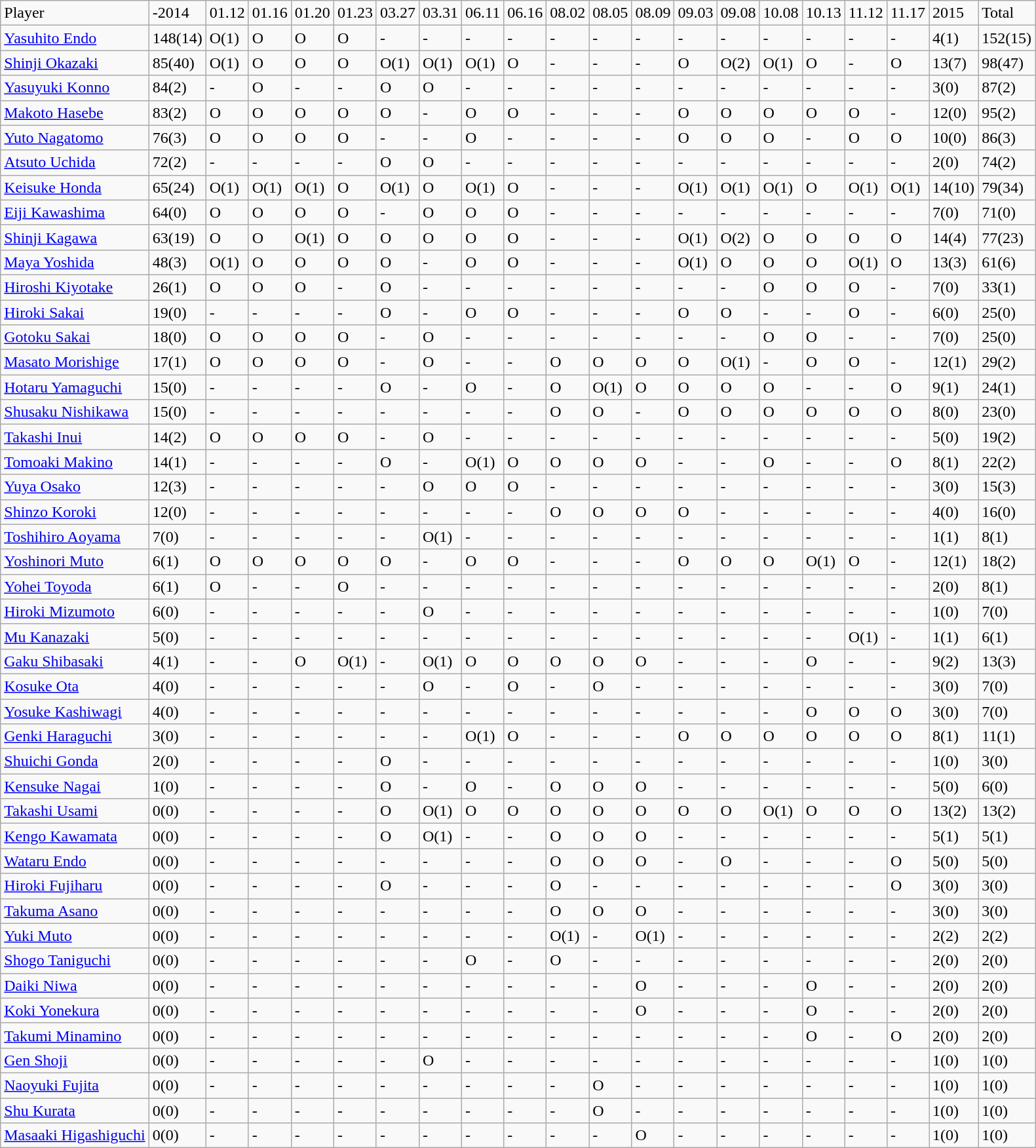<table class="wikitable" style="text-align:left;">
<tr>
<td>Player</td>
<td>-2014</td>
<td>01.12</td>
<td>01.16</td>
<td>01.20</td>
<td>01.23</td>
<td>03.27</td>
<td>03.31</td>
<td>06.11</td>
<td>06.16</td>
<td>08.02</td>
<td>08.05</td>
<td>08.09</td>
<td>09.03</td>
<td>09.08</td>
<td>10.08</td>
<td>10.13</td>
<td>11.12</td>
<td>11.17</td>
<td>2015</td>
<td>Total</td>
</tr>
<tr>
<td><a href='#'>Yasuhito Endo</a></td>
<td>148(14)</td>
<td>O(1)</td>
<td>O</td>
<td>O</td>
<td>O</td>
<td>-</td>
<td>-</td>
<td>-</td>
<td>-</td>
<td>-</td>
<td>-</td>
<td>-</td>
<td>-</td>
<td>-</td>
<td>-</td>
<td>-</td>
<td>-</td>
<td>-</td>
<td>4(1)</td>
<td>152(15)</td>
</tr>
<tr>
<td><a href='#'>Shinji Okazaki</a></td>
<td>85(40)</td>
<td>O(1)</td>
<td>O</td>
<td>O</td>
<td>O</td>
<td>O(1)</td>
<td>O(1)</td>
<td>O(1)</td>
<td>O</td>
<td>-</td>
<td>-</td>
<td>-</td>
<td>O</td>
<td>O(2)</td>
<td>O(1)</td>
<td>O</td>
<td>-</td>
<td>O</td>
<td>13(7)</td>
<td>98(47)</td>
</tr>
<tr>
<td><a href='#'>Yasuyuki Konno</a></td>
<td>84(2)</td>
<td>-</td>
<td>O</td>
<td>-</td>
<td>-</td>
<td>O</td>
<td>O</td>
<td>-</td>
<td>-</td>
<td>-</td>
<td>-</td>
<td>-</td>
<td>-</td>
<td>-</td>
<td>-</td>
<td>-</td>
<td>-</td>
<td>-</td>
<td>3(0)</td>
<td>87(2)</td>
</tr>
<tr>
<td><a href='#'>Makoto Hasebe</a></td>
<td>83(2)</td>
<td>O</td>
<td>O</td>
<td>O</td>
<td>O</td>
<td>O</td>
<td>-</td>
<td>O</td>
<td>O</td>
<td>-</td>
<td>-</td>
<td>-</td>
<td>O</td>
<td>O</td>
<td>O</td>
<td>O</td>
<td>O</td>
<td>-</td>
<td>12(0)</td>
<td>95(2)</td>
</tr>
<tr>
<td><a href='#'>Yuto Nagatomo</a></td>
<td>76(3)</td>
<td>O</td>
<td>O</td>
<td>O</td>
<td>O</td>
<td>-</td>
<td>-</td>
<td>O</td>
<td>-</td>
<td>-</td>
<td>-</td>
<td>-</td>
<td>O</td>
<td>O</td>
<td>O</td>
<td>-</td>
<td>O</td>
<td>O</td>
<td>10(0)</td>
<td>86(3)</td>
</tr>
<tr>
<td><a href='#'>Atsuto Uchida</a></td>
<td>72(2)</td>
<td>-</td>
<td>-</td>
<td>-</td>
<td>-</td>
<td>O</td>
<td>O</td>
<td>-</td>
<td>-</td>
<td>-</td>
<td>-</td>
<td>-</td>
<td>-</td>
<td>-</td>
<td>-</td>
<td>-</td>
<td>-</td>
<td>-</td>
<td>2(0)</td>
<td>74(2)</td>
</tr>
<tr>
<td><a href='#'>Keisuke Honda</a></td>
<td>65(24)</td>
<td>O(1)</td>
<td>O(1)</td>
<td>O(1)</td>
<td>O</td>
<td>O(1)</td>
<td>O</td>
<td>O(1)</td>
<td>O</td>
<td>-</td>
<td>-</td>
<td>-</td>
<td>O(1)</td>
<td>O(1)</td>
<td>O(1)</td>
<td>O</td>
<td>O(1)</td>
<td>O(1)</td>
<td>14(10)</td>
<td>79(34)</td>
</tr>
<tr>
<td><a href='#'>Eiji Kawashima</a></td>
<td>64(0)</td>
<td>O</td>
<td>O</td>
<td>O</td>
<td>O</td>
<td>-</td>
<td>O</td>
<td>O</td>
<td>O</td>
<td>-</td>
<td>-</td>
<td>-</td>
<td>-</td>
<td>-</td>
<td>-</td>
<td>-</td>
<td>-</td>
<td>-</td>
<td>7(0)</td>
<td>71(0)</td>
</tr>
<tr>
<td><a href='#'>Shinji Kagawa</a></td>
<td>63(19)</td>
<td>O</td>
<td>O</td>
<td>O(1)</td>
<td>O</td>
<td>O</td>
<td>O</td>
<td>O</td>
<td>O</td>
<td>-</td>
<td>-</td>
<td>-</td>
<td>O(1)</td>
<td>O(2)</td>
<td>O</td>
<td>O</td>
<td>O</td>
<td>O</td>
<td>14(4)</td>
<td>77(23)</td>
</tr>
<tr>
<td><a href='#'>Maya Yoshida</a></td>
<td>48(3)</td>
<td>O(1)</td>
<td>O</td>
<td>O</td>
<td>O</td>
<td>O</td>
<td>-</td>
<td>O</td>
<td>O</td>
<td>-</td>
<td>-</td>
<td>-</td>
<td>O(1)</td>
<td>O</td>
<td>O</td>
<td>O</td>
<td>O(1)</td>
<td>O</td>
<td>13(3)</td>
<td>61(6)</td>
</tr>
<tr>
<td><a href='#'>Hiroshi Kiyotake</a></td>
<td>26(1)</td>
<td>O</td>
<td>O</td>
<td>O</td>
<td>-</td>
<td>O</td>
<td>-</td>
<td>-</td>
<td>-</td>
<td>-</td>
<td>-</td>
<td>-</td>
<td>-</td>
<td>-</td>
<td>O</td>
<td>O</td>
<td>O</td>
<td>-</td>
<td>7(0)</td>
<td>33(1)</td>
</tr>
<tr>
<td><a href='#'>Hiroki Sakai</a></td>
<td>19(0)</td>
<td>-</td>
<td>-</td>
<td>-</td>
<td>-</td>
<td>O</td>
<td>-</td>
<td>O</td>
<td>O</td>
<td>-</td>
<td>-</td>
<td>-</td>
<td>O</td>
<td>O</td>
<td>-</td>
<td>-</td>
<td>O</td>
<td>-</td>
<td>6(0)</td>
<td>25(0)</td>
</tr>
<tr>
<td><a href='#'>Gotoku Sakai</a></td>
<td>18(0)</td>
<td>O</td>
<td>O</td>
<td>O</td>
<td>O</td>
<td>-</td>
<td>O</td>
<td>-</td>
<td>-</td>
<td>-</td>
<td>-</td>
<td>-</td>
<td>-</td>
<td>-</td>
<td>O</td>
<td>O</td>
<td>-</td>
<td>-</td>
<td>7(0)</td>
<td>25(0)</td>
</tr>
<tr>
<td><a href='#'>Masato Morishige</a></td>
<td>17(1)</td>
<td>O</td>
<td>O</td>
<td>O</td>
<td>O</td>
<td>-</td>
<td>O</td>
<td>-</td>
<td>-</td>
<td>O</td>
<td>O</td>
<td>O</td>
<td>O</td>
<td>O(1)</td>
<td>-</td>
<td>O</td>
<td>O</td>
<td>-</td>
<td>12(1)</td>
<td>29(2)</td>
</tr>
<tr>
<td><a href='#'>Hotaru Yamaguchi</a></td>
<td>15(0)</td>
<td>-</td>
<td>-</td>
<td>-</td>
<td>-</td>
<td>O</td>
<td>-</td>
<td>O</td>
<td>-</td>
<td>O</td>
<td>O(1)</td>
<td>O</td>
<td>O</td>
<td>O</td>
<td>O</td>
<td>-</td>
<td>-</td>
<td>O</td>
<td>9(1)</td>
<td>24(1)</td>
</tr>
<tr>
<td><a href='#'>Shusaku Nishikawa</a></td>
<td>15(0)</td>
<td>-</td>
<td>-</td>
<td>-</td>
<td>-</td>
<td>-</td>
<td>-</td>
<td>-</td>
<td>-</td>
<td>O</td>
<td>O</td>
<td>-</td>
<td>O</td>
<td>O</td>
<td>O</td>
<td>O</td>
<td>O</td>
<td>O</td>
<td>8(0)</td>
<td>23(0)</td>
</tr>
<tr>
<td><a href='#'>Takashi Inui</a></td>
<td>14(2)</td>
<td>O</td>
<td>O</td>
<td>O</td>
<td>O</td>
<td>-</td>
<td>O</td>
<td>-</td>
<td>-</td>
<td>-</td>
<td>-</td>
<td>-</td>
<td>-</td>
<td>-</td>
<td>-</td>
<td>-</td>
<td>-</td>
<td>-</td>
<td>5(0)</td>
<td>19(2)</td>
</tr>
<tr>
<td><a href='#'>Tomoaki Makino</a></td>
<td>14(1)</td>
<td>-</td>
<td>-</td>
<td>-</td>
<td>-</td>
<td>O</td>
<td>-</td>
<td>O(1)</td>
<td>O</td>
<td>O</td>
<td>O</td>
<td>O</td>
<td>-</td>
<td>-</td>
<td>O</td>
<td>-</td>
<td>-</td>
<td>O</td>
<td>8(1)</td>
<td>22(2)</td>
</tr>
<tr>
<td><a href='#'>Yuya Osako</a></td>
<td>12(3)</td>
<td>-</td>
<td>-</td>
<td>-</td>
<td>-</td>
<td>-</td>
<td>O</td>
<td>O</td>
<td>O</td>
<td>-</td>
<td>-</td>
<td>-</td>
<td>-</td>
<td>-</td>
<td>-</td>
<td>-</td>
<td>-</td>
<td>-</td>
<td>3(0)</td>
<td>15(3)</td>
</tr>
<tr>
<td><a href='#'>Shinzo Koroki</a></td>
<td>12(0)</td>
<td>-</td>
<td>-</td>
<td>-</td>
<td>-</td>
<td>-</td>
<td>-</td>
<td>-</td>
<td>-</td>
<td>O</td>
<td>O</td>
<td>O</td>
<td>O</td>
<td>-</td>
<td>-</td>
<td>-</td>
<td>-</td>
<td>-</td>
<td>4(0)</td>
<td>16(0)</td>
</tr>
<tr>
<td><a href='#'>Toshihiro Aoyama</a></td>
<td>7(0)</td>
<td>-</td>
<td>-</td>
<td>-</td>
<td>-</td>
<td>-</td>
<td>O(1)</td>
<td>-</td>
<td>-</td>
<td>-</td>
<td>-</td>
<td>-</td>
<td>-</td>
<td>-</td>
<td>-</td>
<td>-</td>
<td>-</td>
<td>-</td>
<td>1(1)</td>
<td>8(1)</td>
</tr>
<tr>
<td><a href='#'>Yoshinori Muto</a></td>
<td>6(1)</td>
<td>O</td>
<td>O</td>
<td>O</td>
<td>O</td>
<td>O</td>
<td>-</td>
<td>O</td>
<td>O</td>
<td>-</td>
<td>-</td>
<td>-</td>
<td>O</td>
<td>O</td>
<td>O</td>
<td>O(1)</td>
<td>O</td>
<td>-</td>
<td>12(1)</td>
<td>18(2)</td>
</tr>
<tr>
<td><a href='#'>Yohei Toyoda</a></td>
<td>6(1)</td>
<td>O</td>
<td>-</td>
<td>-</td>
<td>O</td>
<td>-</td>
<td>-</td>
<td>-</td>
<td>-</td>
<td>-</td>
<td>-</td>
<td>-</td>
<td>-</td>
<td>-</td>
<td>-</td>
<td>-</td>
<td>-</td>
<td>-</td>
<td>2(0)</td>
<td>8(1)</td>
</tr>
<tr>
<td><a href='#'>Hiroki Mizumoto</a></td>
<td>6(0)</td>
<td>-</td>
<td>-</td>
<td>-</td>
<td>-</td>
<td>-</td>
<td>O</td>
<td>-</td>
<td>-</td>
<td>-</td>
<td>-</td>
<td>-</td>
<td>-</td>
<td>-</td>
<td>-</td>
<td>-</td>
<td>-</td>
<td>-</td>
<td>1(0)</td>
<td>7(0)</td>
</tr>
<tr>
<td><a href='#'>Mu Kanazaki</a></td>
<td>5(0)</td>
<td>-</td>
<td>-</td>
<td>-</td>
<td>-</td>
<td>-</td>
<td>-</td>
<td>-</td>
<td>-</td>
<td>-</td>
<td>-</td>
<td>-</td>
<td>-</td>
<td>-</td>
<td>-</td>
<td>-</td>
<td>O(1)</td>
<td>-</td>
<td>1(1)</td>
<td>6(1)</td>
</tr>
<tr>
<td><a href='#'>Gaku Shibasaki</a></td>
<td>4(1)</td>
<td>-</td>
<td>-</td>
<td>O</td>
<td>O(1)</td>
<td>-</td>
<td>O(1)</td>
<td>O</td>
<td>O</td>
<td>O</td>
<td>O</td>
<td>O</td>
<td>-</td>
<td>-</td>
<td>-</td>
<td>O</td>
<td>-</td>
<td>-</td>
<td>9(2)</td>
<td>13(3)</td>
</tr>
<tr>
<td><a href='#'>Kosuke Ota</a></td>
<td>4(0)</td>
<td>-</td>
<td>-</td>
<td>-</td>
<td>-</td>
<td>-</td>
<td>O</td>
<td>-</td>
<td>O</td>
<td>-</td>
<td>O</td>
<td>-</td>
<td>-</td>
<td>-</td>
<td>-</td>
<td>-</td>
<td>-</td>
<td>-</td>
<td>3(0)</td>
<td>7(0)</td>
</tr>
<tr>
<td><a href='#'>Yosuke Kashiwagi</a></td>
<td>4(0)</td>
<td>-</td>
<td>-</td>
<td>-</td>
<td>-</td>
<td>-</td>
<td>-</td>
<td>-</td>
<td>-</td>
<td>-</td>
<td>-</td>
<td>-</td>
<td>-</td>
<td>-</td>
<td>-</td>
<td>O</td>
<td>O</td>
<td>O</td>
<td>3(0)</td>
<td>7(0)</td>
</tr>
<tr>
<td><a href='#'>Genki Haraguchi</a></td>
<td>3(0)</td>
<td>-</td>
<td>-</td>
<td>-</td>
<td>-</td>
<td>-</td>
<td>-</td>
<td>O(1)</td>
<td>O</td>
<td>-</td>
<td>-</td>
<td>-</td>
<td>O</td>
<td>O</td>
<td>O</td>
<td>O</td>
<td>O</td>
<td>O</td>
<td>8(1)</td>
<td>11(1)</td>
</tr>
<tr>
<td><a href='#'>Shuichi Gonda</a></td>
<td>2(0)</td>
<td>-</td>
<td>-</td>
<td>-</td>
<td>-</td>
<td>O</td>
<td>-</td>
<td>-</td>
<td>-</td>
<td>-</td>
<td>-</td>
<td>-</td>
<td>-</td>
<td>-</td>
<td>-</td>
<td>-</td>
<td>-</td>
<td>-</td>
<td>1(0)</td>
<td>3(0)</td>
</tr>
<tr>
<td><a href='#'>Kensuke Nagai</a></td>
<td>1(0)</td>
<td>-</td>
<td>-</td>
<td>-</td>
<td>-</td>
<td>O</td>
<td>-</td>
<td>O</td>
<td>-</td>
<td>O</td>
<td>O</td>
<td>O</td>
<td>-</td>
<td>-</td>
<td>-</td>
<td>-</td>
<td>-</td>
<td>-</td>
<td>5(0)</td>
<td>6(0)</td>
</tr>
<tr>
<td><a href='#'>Takashi Usami</a></td>
<td>0(0)</td>
<td>-</td>
<td>-</td>
<td>-</td>
<td>-</td>
<td>O</td>
<td>O(1)</td>
<td>O</td>
<td>O</td>
<td>O</td>
<td>O</td>
<td>O</td>
<td>O</td>
<td>O</td>
<td>O(1)</td>
<td>O</td>
<td>O</td>
<td>O</td>
<td>13(2)</td>
<td>13(2)</td>
</tr>
<tr>
<td><a href='#'>Kengo Kawamata</a></td>
<td>0(0)</td>
<td>-</td>
<td>-</td>
<td>-</td>
<td>-</td>
<td>O</td>
<td>O(1)</td>
<td>-</td>
<td>-</td>
<td>O</td>
<td>O</td>
<td>O</td>
<td>-</td>
<td>-</td>
<td>-</td>
<td>-</td>
<td>-</td>
<td>-</td>
<td>5(1)</td>
<td>5(1)</td>
</tr>
<tr>
<td><a href='#'>Wataru Endo</a></td>
<td>0(0)</td>
<td>-</td>
<td>-</td>
<td>-</td>
<td>-</td>
<td>-</td>
<td>-</td>
<td>-</td>
<td>-</td>
<td>O</td>
<td>O</td>
<td>O</td>
<td>-</td>
<td>O</td>
<td>-</td>
<td>-</td>
<td>-</td>
<td>O</td>
<td>5(0)</td>
<td>5(0)</td>
</tr>
<tr>
<td><a href='#'>Hiroki Fujiharu</a></td>
<td>0(0)</td>
<td>-</td>
<td>-</td>
<td>-</td>
<td>-</td>
<td>O</td>
<td>-</td>
<td>-</td>
<td>-</td>
<td>O</td>
<td>-</td>
<td>-</td>
<td>-</td>
<td>-</td>
<td>-</td>
<td>-</td>
<td>-</td>
<td>O</td>
<td>3(0)</td>
<td>3(0)</td>
</tr>
<tr>
<td><a href='#'>Takuma Asano</a></td>
<td>0(0)</td>
<td>-</td>
<td>-</td>
<td>-</td>
<td>-</td>
<td>-</td>
<td>-</td>
<td>-</td>
<td>-</td>
<td>O</td>
<td>O</td>
<td>O</td>
<td>-</td>
<td>-</td>
<td>-</td>
<td>-</td>
<td>-</td>
<td>-</td>
<td>3(0)</td>
<td>3(0)</td>
</tr>
<tr>
<td><a href='#'>Yuki Muto</a></td>
<td>0(0)</td>
<td>-</td>
<td>-</td>
<td>-</td>
<td>-</td>
<td>-</td>
<td>-</td>
<td>-</td>
<td>-</td>
<td>O(1)</td>
<td>-</td>
<td>O(1)</td>
<td>-</td>
<td>-</td>
<td>-</td>
<td>-</td>
<td>-</td>
<td>-</td>
<td>2(2)</td>
<td>2(2)</td>
</tr>
<tr>
<td><a href='#'>Shogo Taniguchi</a></td>
<td>0(0)</td>
<td>-</td>
<td>-</td>
<td>-</td>
<td>-</td>
<td>-</td>
<td>-</td>
<td>O</td>
<td>-</td>
<td>O</td>
<td>-</td>
<td>-</td>
<td>-</td>
<td>-</td>
<td>-</td>
<td>-</td>
<td>-</td>
<td>-</td>
<td>2(0)</td>
<td>2(0)</td>
</tr>
<tr>
<td><a href='#'>Daiki Niwa</a></td>
<td>0(0)</td>
<td>-</td>
<td>-</td>
<td>-</td>
<td>-</td>
<td>-</td>
<td>-</td>
<td>-</td>
<td>-</td>
<td>-</td>
<td>-</td>
<td>O</td>
<td>-</td>
<td>-</td>
<td>-</td>
<td>O</td>
<td>-</td>
<td>-</td>
<td>2(0)</td>
<td>2(0)</td>
</tr>
<tr>
<td><a href='#'>Koki Yonekura</a></td>
<td>0(0)</td>
<td>-</td>
<td>-</td>
<td>-</td>
<td>-</td>
<td>-</td>
<td>-</td>
<td>-</td>
<td>-</td>
<td>-</td>
<td>-</td>
<td>O</td>
<td>-</td>
<td>-</td>
<td>-</td>
<td>O</td>
<td>-</td>
<td>-</td>
<td>2(0)</td>
<td>2(0)</td>
</tr>
<tr>
<td><a href='#'>Takumi Minamino</a></td>
<td>0(0)</td>
<td>-</td>
<td>-</td>
<td>-</td>
<td>-</td>
<td>-</td>
<td>-</td>
<td>-</td>
<td>-</td>
<td>-</td>
<td>-</td>
<td>-</td>
<td>-</td>
<td>-</td>
<td>-</td>
<td>O</td>
<td>-</td>
<td>O</td>
<td>2(0)</td>
<td>2(0)</td>
</tr>
<tr>
<td><a href='#'>Gen Shoji</a></td>
<td>0(0)</td>
<td>-</td>
<td>-</td>
<td>-</td>
<td>-</td>
<td>-</td>
<td>O</td>
<td>-</td>
<td>-</td>
<td>-</td>
<td>-</td>
<td>-</td>
<td>-</td>
<td>-</td>
<td>-</td>
<td>-</td>
<td>-</td>
<td>-</td>
<td>1(0)</td>
<td>1(0)</td>
</tr>
<tr>
<td><a href='#'>Naoyuki Fujita</a></td>
<td>0(0)</td>
<td>-</td>
<td>-</td>
<td>-</td>
<td>-</td>
<td>-</td>
<td>-</td>
<td>-</td>
<td>-</td>
<td>-</td>
<td>O</td>
<td>-</td>
<td>-</td>
<td>-</td>
<td>-</td>
<td>-</td>
<td>-</td>
<td>-</td>
<td>1(0)</td>
<td>1(0)</td>
</tr>
<tr>
<td><a href='#'>Shu Kurata</a></td>
<td>0(0)</td>
<td>-</td>
<td>-</td>
<td>-</td>
<td>-</td>
<td>-</td>
<td>-</td>
<td>-</td>
<td>-</td>
<td>-</td>
<td>O</td>
<td>-</td>
<td>-</td>
<td>-</td>
<td>-</td>
<td>-</td>
<td>-</td>
<td>-</td>
<td>1(0)</td>
<td>1(0)</td>
</tr>
<tr>
<td><a href='#'>Masaaki Higashiguchi</a></td>
<td>0(0)</td>
<td>-</td>
<td>-</td>
<td>-</td>
<td>-</td>
<td>-</td>
<td>-</td>
<td>-</td>
<td>-</td>
<td>-</td>
<td>-</td>
<td>O</td>
<td>-</td>
<td>-</td>
<td>-</td>
<td>-</td>
<td>-</td>
<td>-</td>
<td>1(0)</td>
<td>1(0)</td>
</tr>
</table>
